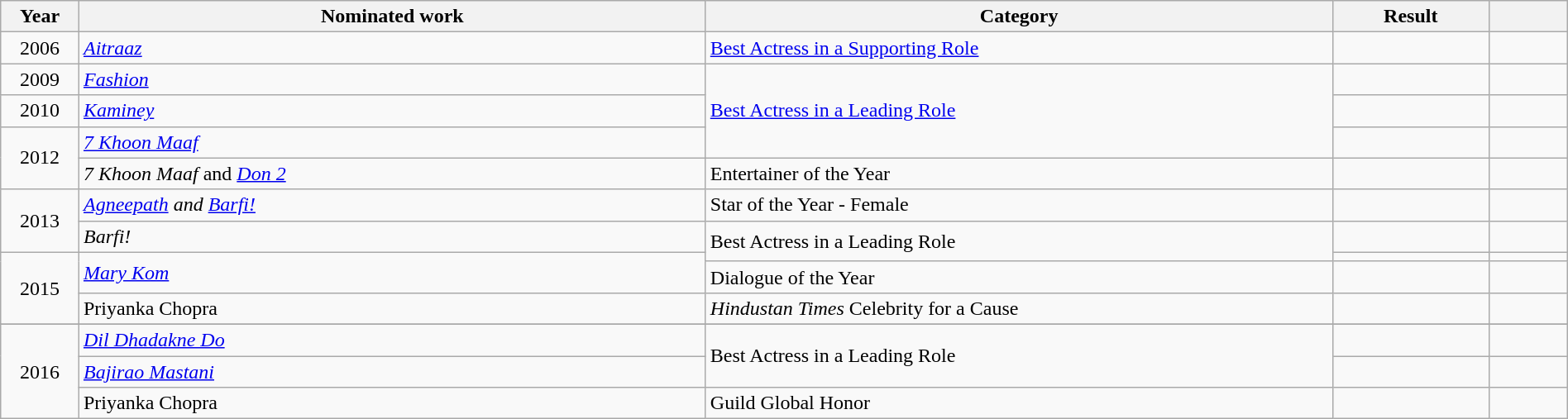<table class="wikitable sortable" width=100%>
<tr>
<th width=5%>Year</th>
<th width=40%>Nominated work</th>
<th width=40%>Category</th>
<th width=10%>Result</th>
<th width=5%></th>
</tr>
<tr>
<td style="text-align:center;">2006</td>
<td style="text-align:left;"><em><a href='#'>Aitraaz</a></em></td>
<td><a href='#'>Best Actress in a Supporting Role</a></td>
<td></td>
<td style="text-align:center;"></td>
</tr>
<tr>
<td style="text-align:center;">2009</td>
<td style="text-align:left;"><em><a href='#'>Fashion</a></em></td>
<td rowspan="3"><a href='#'>Best Actress in a Leading Role</a></td>
<td></td>
<td style="text-align:center;"></td>
</tr>
<tr>
<td style="text-align:center;">2010</td>
<td style="text-align:left;"><em><a href='#'>Kaminey</a></em></td>
<td></td>
<td style="text-align:center;"></td>
</tr>
<tr>
<td rowspan="2" style="text-align:center;">2012</td>
<td rowspan="1" style="text-align:left;"><em><a href='#'>7 Khoon Maaf</a></em></td>
<td></td>
<td style="text-align:center;"></td>
</tr>
<tr>
<td style="text-align:left;"><em>7 Khoon Maaf</em> and <em><a href='#'>Don 2</a></em></td>
<td>Entertainer of the Year</td>
<td></td>
<td style="text-align:center;"></td>
</tr>
<tr>
<td rowspan="2" style="text-align:center;">2013</td>
<td style="text-align:left;"><a href='#'><em>Agneepath</em></a> <em>and <a href='#'>Barfi!</a></em></td>
<td>Star of the Year - Female</td>
<td></td>
<td style="text-align:center;"></td>
</tr>
<tr>
<td style="text-align:left;"><em>Barfi!</em></td>
<td rowspan="2">Best Actress in a Leading Role</td>
<td></td>
<td style="text-align:center;"></td>
</tr>
<tr>
<td rowspan="3" style="text-align:center;">2015</td>
<td rowspan="2" style="text-align:left;"><em><a href='#'>Mary Kom</a></em></td>
<td></td>
<td style="text-align:center;"></td>
</tr>
<tr>
<td>Dialogue of the Year</td>
<td></td>
<td style="text-align:center;"></td>
</tr>
<tr>
<td style="text-align:left;">Priyanka Chopra</td>
<td><em>Hindustan Times</em> Celebrity for a Cause</td>
<td></td>
<td style="text-align:center;"></td>
</tr>
<tr>
</tr>
<tr>
<td rowspan="3" style="text-align:center;">2016</td>
<td rowspan="1" style="text-align:left;"><em><a href='#'>Dil Dhadakne Do</a></em></td>
<td rowspan="2">Best Actress in a Leading Role</td>
<td></td>
<td style="text-align:center;"></td>
</tr>
<tr>
<td style="text-align:left;"><em><a href='#'>Bajirao Mastani</a></em></td>
<td></td>
<td style="text-align:center;"></td>
</tr>
<tr>
<td style="text-align:left;">Priyanka Chopra</td>
<td>Guild Global Honor</td>
<td></td>
<td style="text-align:center;"></td>
</tr>
</table>
